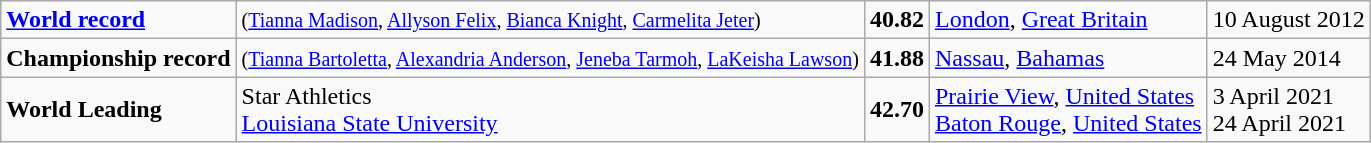<table class="wikitable">
<tr>
<td><strong><a href='#'>World record</a></strong></td>
<td><small>(<a href='#'>Tianna Madison</a>, <a href='#'>Allyson Felix</a>, <a href='#'>Bianca Knight</a>, <a href='#'>Carmelita Jeter</a>)</small></td>
<td><strong>40.82</strong></td>
<td> <a href='#'>London</a>, <a href='#'>Great Britain</a></td>
<td>10 August 2012</td>
</tr>
<tr>
<td><strong>Championship record</strong></td>
<td><small>(<a href='#'>Tianna Bartoletta</a>, <a href='#'>Alexandria Anderson</a>, <a href='#'>Jeneba Tarmoh</a>, <a href='#'>LaKeisha Lawson</a>)</small></td>
<td><strong>41.88</strong></td>
<td> <a href='#'>Nassau</a>, <a href='#'>Bahamas</a></td>
<td>24 May 2014</td>
</tr>
<tr>
<td><strong>World Leading</strong></td>
<td>Star Athletics<br><a href='#'>Louisiana State University</a></td>
<td><strong>42.70</strong></td>
<td> <a href='#'>Prairie View</a>, <a href='#'>United States</a><br> <a href='#'>Baton Rouge</a>, <a href='#'>United States</a></td>
<td>3 April 2021<br>24 April 2021</td>
</tr>
</table>
